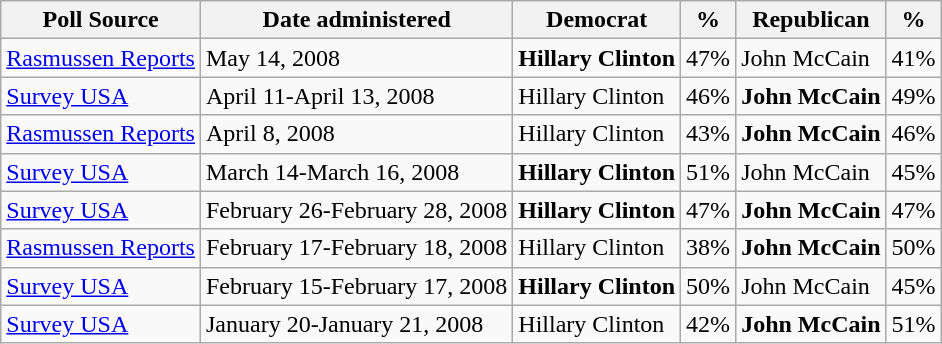<table class="wikitable">
<tr valign=bottom>
<th>Poll Source</th>
<th>Date administered</th>
<th>Democrat</th>
<th>%</th>
<th>Republican</th>
<th>%</th>
</tr>
<tr>
<td><a href='#'>Rasmussen Reports</a></td>
<td>May 14, 2008</td>
<td><strong>Hillary Clinton</strong></td>
<td>47%</td>
<td>John McCain</td>
<td>41%</td>
</tr>
<tr>
<td><a href='#'>Survey USA</a></td>
<td>April 11-April 13, 2008</td>
<td>Hillary Clinton</td>
<td>46%</td>
<td><strong>John McCain</strong></td>
<td>49%</td>
</tr>
<tr>
<td><a href='#'>Rasmussen Reports</a></td>
<td>April 8, 2008</td>
<td>Hillary Clinton</td>
<td>43%</td>
<td><strong>John McCain</strong></td>
<td>46%</td>
</tr>
<tr>
<td><a href='#'>Survey USA</a></td>
<td>March 14-March 16, 2008</td>
<td><strong>Hillary Clinton</strong></td>
<td>51%</td>
<td>John McCain</td>
<td>45%</td>
</tr>
<tr>
<td><a href='#'>Survey USA</a></td>
<td>February 26-February 28, 2008</td>
<td><strong>Hillary Clinton</strong></td>
<td>47%</td>
<td><strong>John McCain</strong></td>
<td>47%</td>
</tr>
<tr>
<td><a href='#'>Rasmussen Reports</a></td>
<td>February 17-February 18, 2008</td>
<td>Hillary Clinton</td>
<td>38%</td>
<td><strong>John McCain</strong></td>
<td>50%</td>
</tr>
<tr>
<td><a href='#'>Survey USA</a></td>
<td>February 15-February 17, 2008</td>
<td><strong>Hillary Clinton</strong></td>
<td>50%</td>
<td>John McCain</td>
<td>45%</td>
</tr>
<tr>
<td><a href='#'>Survey USA</a></td>
<td>January 20-January 21, 2008</td>
<td>Hillary Clinton</td>
<td>42%</td>
<td><strong>John McCain</strong></td>
<td>51%</td>
</tr>
</table>
